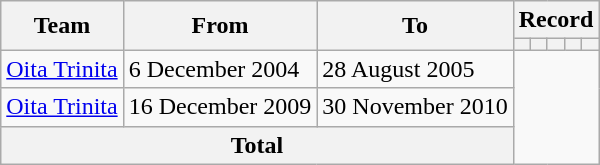<table class="wikitable" style="text-align: center">
<tr>
<th rowspan="2">Team</th>
<th rowspan="2">From</th>
<th rowspan="2">To</th>
<th colspan="5">Record</th>
</tr>
<tr>
<th></th>
<th></th>
<th></th>
<th></th>
<th></th>
</tr>
<tr>
<td align="left"><a href='#'>Oita Trinita</a></td>
<td align="left">6 December 2004</td>
<td align="left">28 August 2005<br></td>
</tr>
<tr>
<td align="left"><a href='#'>Oita Trinita</a></td>
<td align="left">16 December 2009</td>
<td align="left">30 November 2010<br></td>
</tr>
<tr>
<th colspan="3">Total<br></th>
</tr>
</table>
